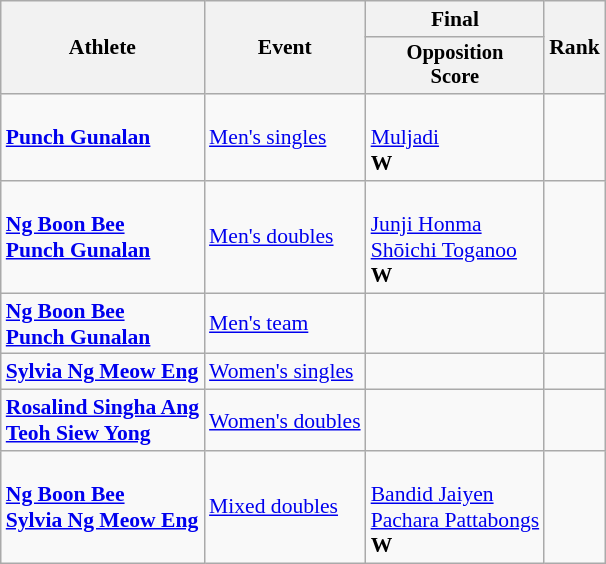<table class="wikitable" style="font-size:90%">
<tr>
<th rowspan=2>Athlete</th>
<th rowspan=2>Event</th>
<th>Final</th>
<th rowspan=2>Rank</th>
</tr>
<tr style="font-size:95%">
<th>Opposition<br>Score</th>
</tr>
<tr>
<td><strong><a href='#'>Punch Gunalan</a></strong></td>
<td><a href='#'>Men's singles</a></td>
<td><br><a href='#'>Muljadi</a><br><strong>W</strong></td>
<td align=center></td>
</tr>
<tr>
<td><strong><a href='#'>Ng Boon Bee</a><br><a href='#'>Punch Gunalan</a></strong></td>
<td><a href='#'>Men's doubles</a></td>
<td><br><a href='#'>Junji Honma</a><br><a href='#'>Shōichi Toganoo</a><br><strong>W</strong></td>
<td align=center></td>
</tr>
<tr>
<td><strong><a href='#'>Ng Boon Bee</a><br><a href='#'>Punch Gunalan</a></strong></td>
<td><a href='#'>Men's team</a></td>
<td></td>
<td align=center></td>
</tr>
<tr>
<td><strong><a href='#'>Sylvia Ng Meow Eng</a></strong></td>
<td><a href='#'>Women's singles</a></td>
<td></td>
<td align=center></td>
</tr>
<tr>
<td><strong><a href='#'>Rosalind Singha Ang</a><br><a href='#'>Teoh Siew Yong</a></strong></td>
<td><a href='#'>Women's doubles</a></td>
<td></td>
<td align=center></td>
</tr>
<tr>
<td><strong><a href='#'>Ng Boon Bee</a><br><a href='#'>Sylvia Ng Meow Eng</a></strong></td>
<td><a href='#'>Mixed doubles</a></td>
<td><br><a href='#'>Bandid Jaiyen</a><br><a href='#'>Pachara Pattabongs</a><br><strong>W</strong></td>
<td align=center></td>
</tr>
</table>
